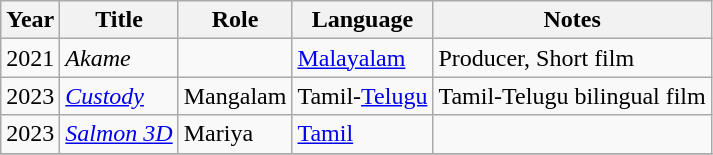<table class="wikitable sortable">
<tr>
<th>Year</th>
<th>Title</th>
<th>Role</th>
<th>Language</th>
<th>Notes</th>
</tr>
<tr>
<td>2021</td>
<td><em>Akame</em></td>
<td></td>
<td><a href='#'>Malayalam</a></td>
<td>Producer, Short film</td>
</tr>
<tr>
<td>2023</td>
<td><em><a href='#'>Custody</a></em></td>
<td>Mangalam</td>
<td>Tamil-<a href='#'>Telugu</a></td>
<td>Tamil-Telugu bilingual film</td>
</tr>
<tr>
<td>2023</td>
<td><em><a href='#'>Salmon 3D</a></em></td>
<td>Mariya</td>
<td><a href='#'>Tamil</a></td>
<td></td>
</tr>
<tr>
</tr>
</table>
